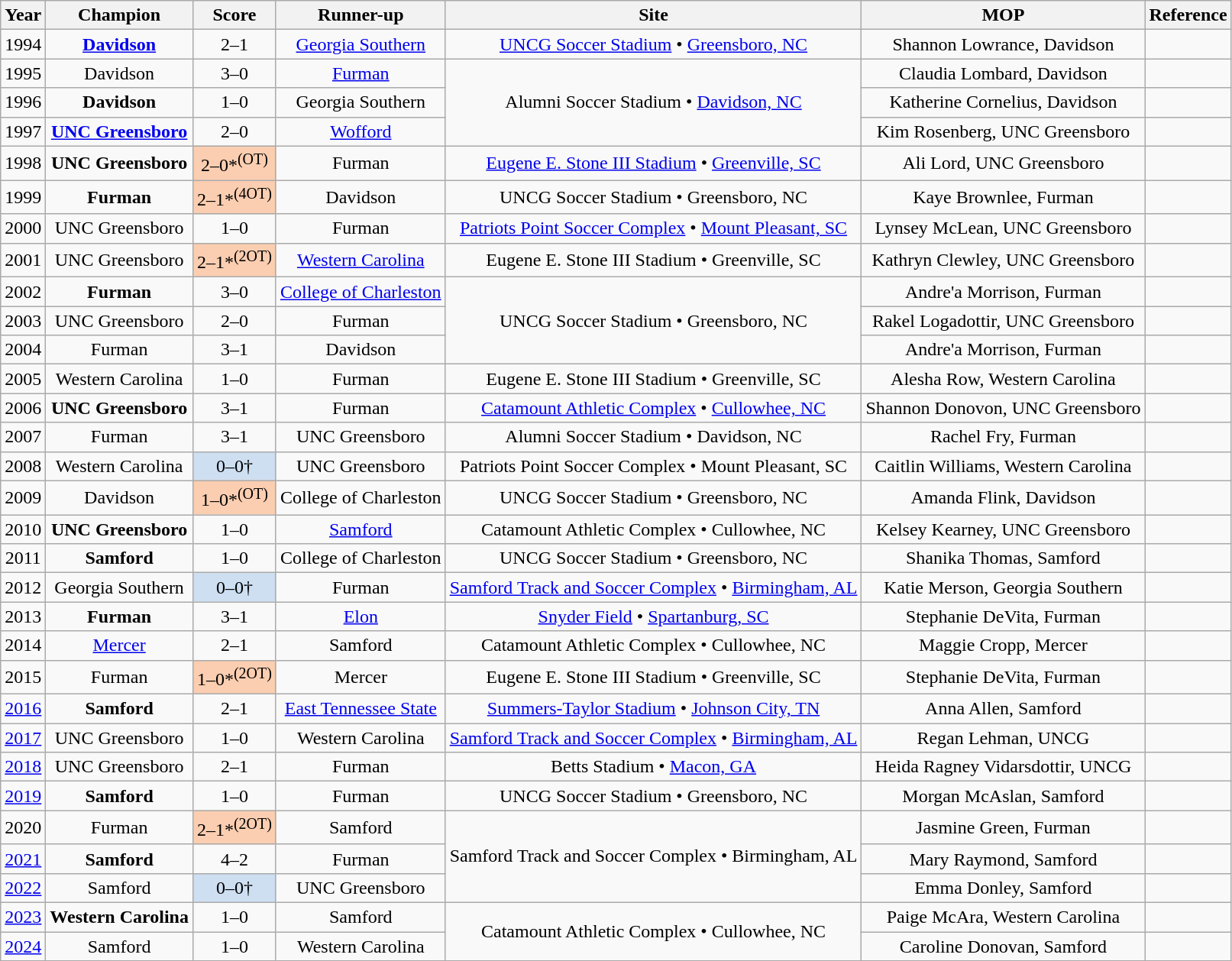<table class="wikitable sortable" style="text-align:center;">
<tr>
<th>Year</th>
<th>Champion</th>
<th>Score</th>
<th>Runner-up</th>
<th>Site</th>
<th>MOP</th>
<th>Reference</th>
</tr>
<tr>
<td>1994</td>
<td><strong><a href='#'>Davidson</a></strong> </td>
<td>2–1</td>
<td><a href='#'>Georgia Southern</a></td>
<td><a href='#'>UNCG Soccer Stadium</a> • <a href='#'>Greensboro, NC</a></td>
<td>Shannon Lowrance, Davidson</td>
<td></td>
</tr>
<tr>
<td>1995</td>
<td>Davidson </td>
<td>3–0</td>
<td><a href='#'>Furman</a></td>
<td rowspan=3>Alumni Soccer Stadium • <a href='#'>Davidson, NC</a></td>
<td>Claudia Lombard, Davidson</td>
<td></td>
</tr>
<tr>
<td>1996</td>
<td><strong>Davidson</strong> </td>
<td>1–0</td>
<td>Georgia Southern</td>
<td>Katherine Cornelius, Davidson</td>
<td></td>
</tr>
<tr>
<td>1997</td>
<td><strong><a href='#'>UNC Greensboro</a></strong> </td>
<td>2–0</td>
<td><a href='#'>Wofford</a></td>
<td>Kim Rosenberg, UNC Greensboro</td>
<td></td>
</tr>
<tr>
<td>1998</td>
<td><strong>UNC Greensboro</strong> </td>
<td style="background-color:#FBCEB1">2–0*<sup>(OT)</sup></td>
<td>Furman</td>
<td><a href='#'>Eugene E. Stone III Stadium</a> • <a href='#'>Greenville, SC</a></td>
<td>Ali Lord, UNC Greensboro</td>
<td></td>
</tr>
<tr>
<td>1999</td>
<td><strong>Furman</strong> </td>
<td style="background-color:#FBCEB1">2–1*<sup>(4OT)</sup></td>
<td>Davidson</td>
<td>UNCG Soccer Stadium • Greensboro, NC</td>
<td>Kaye Brownlee, Furman</td>
<td></td>
</tr>
<tr>
<td>2000</td>
<td>UNC Greensboro </td>
<td>1–0</td>
<td>Furman</td>
<td><a href='#'>Patriots Point Soccer Complex</a> • <a href='#'>Mount Pleasant, SC</a></td>
<td>Lynsey McLean, UNC Greensboro</td>
<td></td>
</tr>
<tr>
<td>2001</td>
<td>UNC Greensboro </td>
<td style="background-color:#FBCEB1">2–1*<sup>(2OT)</sup></td>
<td><a href='#'>Western Carolina</a></td>
<td>Eugene E. Stone III Stadium • Greenville, SC</td>
<td>Kathryn Clewley, UNC Greensboro</td>
<td></td>
</tr>
<tr>
<td>2002</td>
<td><strong>Furman</strong> </td>
<td>3–0</td>
<td><a href='#'>College of Charleston</a></td>
<td rowspan=3>UNCG Soccer Stadium • Greensboro, NC</td>
<td>Andre'a Morrison, Furman</td>
<td></td>
</tr>
<tr>
<td>2003</td>
<td>UNC Greensboro </td>
<td>2–0</td>
<td>Furman</td>
<td>Rakel Logadottir, UNC Greensboro</td>
<td></td>
</tr>
<tr>
<td>2004</td>
<td>Furman </td>
<td>3–1</td>
<td>Davidson</td>
<td>Andre'a Morrison, Furman</td>
<td></td>
</tr>
<tr>
<td>2005</td>
<td>Western Carolina </td>
<td>1–0</td>
<td>Furman</td>
<td>Eugene E. Stone III Stadium • Greenville, SC</td>
<td>Alesha Row, Western Carolina</td>
<td></td>
</tr>
<tr>
<td>2006</td>
<td><strong>UNC Greensboro</strong> </td>
<td>3–1</td>
<td>Furman</td>
<td><a href='#'>Catamount Athletic Complex</a> • <a href='#'>Cullowhee, NC</a></td>
<td>Shannon Donovon, UNC Greensboro</td>
<td></td>
</tr>
<tr>
<td>2007</td>
<td>Furman </td>
<td>3–1</td>
<td>UNC Greensboro</td>
<td>Alumni Soccer Stadium • Davidson, NC</td>
<td>Rachel Fry, Furman</td>
<td></td>
</tr>
<tr>
<td>2008</td>
<td>Western Carolina </td>
<td style="background-color:#cedff2">0–0†<br></td>
<td>UNC Greensboro</td>
<td>Patriots Point Soccer Complex • Mount Pleasant, SC</td>
<td>Caitlin Williams, Western Carolina</td>
<td></td>
</tr>
<tr>
<td>2009</td>
<td>Davidson </td>
<td style="background-color:#FBCEB1">1–0*<sup>(OT)</sup></td>
<td>College of Charleston</td>
<td>UNCG Soccer Stadium • Greensboro, NC</td>
<td>Amanda Flink, Davidson</td>
<td></td>
</tr>
<tr>
<td>2010</td>
<td><strong>UNC Greensboro</strong> </td>
<td>1–0</td>
<td><a href='#'>Samford</a></td>
<td>Catamount Athletic Complex • Cullowhee, NC</td>
<td>Kelsey Kearney, UNC Greensboro</td>
<td></td>
</tr>
<tr>
<td>2011</td>
<td><strong>Samford</strong> </td>
<td>1–0</td>
<td>College of Charleston</td>
<td>UNCG Soccer Stadium • Greensboro, NC</td>
<td>Shanika Thomas, Samford</td>
<td></td>
</tr>
<tr>
<td>2012</td>
<td>Georgia Southern </td>
<td style="background-color:#cedff2">0–0†<br></td>
<td>Furman</td>
<td><a href='#'>Samford Track and Soccer Complex</a> • <a href='#'>Birmingham, AL</a></td>
<td>Katie Merson, Georgia Southern</td>
</tr>
<tr>
<td>2013</td>
<td><strong>Furman</strong> </td>
<td>3–1</td>
<td><a href='#'>Elon</a></td>
<td><a href='#'>Snyder Field</a> • <a href='#'>Spartanburg, SC</a></td>
<td>Stephanie DeVita, Furman</td>
<td></td>
</tr>
<tr>
<td>2014</td>
<td><a href='#'>Mercer</a> </td>
<td>2–1</td>
<td>Samford</td>
<td>Catamount Athletic Complex • Cullowhee, NC</td>
<td>Maggie Cropp, Mercer</td>
<td></td>
</tr>
<tr>
<td>2015</td>
<td>Furman </td>
<td style="background-color:#FBCEB1">1–0*<sup>(2OT)</sup></td>
<td>Mercer</td>
<td>Eugene E. Stone III Stadium • Greenville, SC</td>
<td>Stephanie DeVita, Furman</td>
<td></td>
</tr>
<tr>
<td><a href='#'>2016</a></td>
<td><strong>Samford</strong> </td>
<td>2–1</td>
<td><a href='#'>East Tennessee State</a></td>
<td><a href='#'>Summers-Taylor Stadium</a> • <a href='#'>Johnson City, TN</a></td>
<td>Anna Allen, Samford</td>
<td></td>
</tr>
<tr>
<td><a href='#'>2017</a></td>
<td>UNC Greensboro </td>
<td>1–0</td>
<td>Western Carolina</td>
<td><a href='#'>Samford Track and Soccer Complex</a> • <a href='#'>Birmingham, AL</a></td>
<td>Regan Lehman, UNCG</td>
<td></td>
</tr>
<tr>
<td><a href='#'>2018</a></td>
<td>UNC Greensboro </td>
<td>2–1</td>
<td>Furman</td>
<td>Betts Stadium • <a href='#'>Macon, GA</a></td>
<td>Heida Ragney Vidarsdottir, UNCG</td>
<td></td>
</tr>
<tr>
<td><a href='#'>2019</a></td>
<td><strong>Samford</strong> </td>
<td>1–0</td>
<td>Furman</td>
<td>UNCG Soccer Stadium • Greensboro, NC</td>
<td>Morgan McAslan, Samford</td>
<td></td>
</tr>
<tr>
<td>2020</td>
<td>Furman </td>
<td style="background-color:#FBCEB1">2–1*<sup>(2OT)</sup></td>
<td>Samford</td>
<td rowspan=3>Samford Track and Soccer Complex • Birmingham, AL</td>
<td>Jasmine Green, Furman</td>
<td></td>
</tr>
<tr>
<td><a href='#'>2021</a></td>
<td><strong>Samford</strong> </td>
<td>4–2</td>
<td>Furman</td>
<td>Mary Raymond, Samford</td>
<td></td>
</tr>
<tr>
<td><a href='#'>2022</a></td>
<td>Samford </td>
<td style="background-color:#cedff2">0–0†<br></td>
<td>UNC Greensboro</td>
<td>Emma Donley, Samford</td>
<td></td>
</tr>
<tr>
<td><a href='#'>2023</a></td>
<td><strong>Western Carolina</strong> </td>
<td>1–0</td>
<td>Samford</td>
<td rowspan=2>Catamount Athletic Complex • Cullowhee, NC</td>
<td>Paige McAra, Western Carolina</td>
<td></td>
</tr>
<tr>
<td><a href='#'>2024</a></td>
<td>Samford </td>
<td>1–0</td>
<td>Western Carolina</td>
<td>Caroline Donovan, Samford</td>
<td></td>
</tr>
</table>
